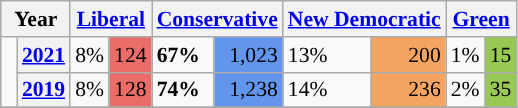<table class="wikitable" style="width:400; font-size:90%; margin-left:1em;">
<tr>
<th colspan="2" scope="col">Year</th>
<th colspan="2" scope="col"><a href='#'>Liberal</a></th>
<th colspan="2" scope="col"><a href='#'>Conservative</a></th>
<th colspan="2" scope="col"><a href='#'>New Democratic</a></th>
<th colspan="2" scope="col"><a href='#'>Green</a></th>
</tr>
<tr>
<td rowspan="2" style="width: 0.25em; background-color: "></td>
<th><a href='#'>2021</a></th>
<td>8%</td>
<td style="text-align:right; background:#EA6D6A;">124</td>
<td><strong>67%</strong></td>
<td style="text-align:right; background:#6495ED;">1,023</td>
<td>13%</td>
<td style="text-align:right; background:#F4A460;">200</td>
<td>1%</td>
<td style="text-align:right; background:#99C955;">15</td>
</tr>
<tr>
<th><a href='#'>2019</a></th>
<td>8%</td>
<td style="text-align:right; background:#EA6D6A;">128</td>
<td><strong>74%</strong></td>
<td style="text-align:right; background:#6495ED;">1,238</td>
<td>14%</td>
<td style="text-align:right; background:#F4A460;">236</td>
<td>2%</td>
<td style="text-align:right; background:#99C955;">35</td>
</tr>
<tr>
</tr>
</table>
